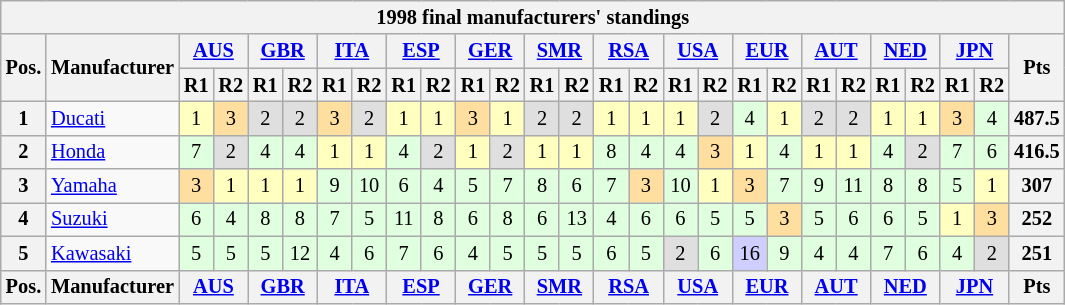<table class="wikitable" style="font-size: 85%; text-align: center">
<tr>
<th colspan=33>1998 final manufacturers' standings</th>
</tr>
<tr valign="top">
<th valign="middle" rowspan=2>Pos.</th>
<th valign="middle" rowspan=2>Manufacturer</th>
<th colspan=2><a href='#'>AUS</a><br></th>
<th colspan=2><a href='#'>GBR</a><br></th>
<th colspan=2><a href='#'>ITA</a><br></th>
<th colspan=2><a href='#'>ESP</a><br></th>
<th colspan=2><a href='#'>GER</a><br></th>
<th colspan=2><a href='#'>SMR</a><br></th>
<th colspan=2><a href='#'>RSA</a><br></th>
<th colspan=2><a href='#'>USA</a><br></th>
<th colspan=2><a href='#'>EUR</a><br></th>
<th colspan=2><a href='#'>AUT</a><br></th>
<th colspan=2><a href='#'>NED</a><br></th>
<th colspan=2><a href='#'>JPN</a><br></th>
<th valign="middle" rowspan=2>Pts</th>
</tr>
<tr>
<th>R1</th>
<th>R2</th>
<th>R1</th>
<th>R2</th>
<th>R1</th>
<th>R2</th>
<th>R1</th>
<th>R2</th>
<th>R1</th>
<th>R2</th>
<th>R1</th>
<th>R2</th>
<th>R1</th>
<th>R2</th>
<th>R1</th>
<th>R2</th>
<th>R1</th>
<th>R2</th>
<th>R1</th>
<th>R2</th>
<th>R1</th>
<th>R2</th>
<th>R1</th>
<th>R2</th>
</tr>
<tr>
<th>1</th>
<td align=left> <a href='#'>Ducati</a></td>
<td style="background:#ffffbf;">1</td>
<td style="background:#ffdf9f;">3</td>
<td style="background:#dfdfdf;">2</td>
<td style="background:#dfdfdf;">2</td>
<td style="background:#ffdf9f;">3</td>
<td style="background:#dfdfdf;">2</td>
<td style="background:#ffffbf;">1</td>
<td style="background:#ffffbf;">1</td>
<td style="background:#ffdf9f;">3</td>
<td style="background:#ffffbf;">1</td>
<td style="background:#dfdfdf;">2</td>
<td style="background:#dfdfdf;">2</td>
<td style="background:#ffffbf;">1</td>
<td style="background:#ffffbf;">1</td>
<td style="background:#ffffbf;">1</td>
<td style="background:#dfdfdf;">2</td>
<td style="background:#dfffdf;">4</td>
<td style="background:#ffffbf;">1</td>
<td style="background:#dfdfdf;">2</td>
<td style="background:#dfdfdf;">2</td>
<td style="background:#ffffbf;">1</td>
<td style="background:#ffffbf;">1</td>
<td style="background:#ffdf9f;">3</td>
<td style="background:#dfffdf;">4</td>
<th>487.5</th>
</tr>
<tr>
<th>2</th>
<td align=left> <a href='#'>Honda</a></td>
<td style="background:#dfffdf;">7</td>
<td style="background:#dfdfdf;">2</td>
<td style="background:#dfffdf;">4</td>
<td style="background:#dfffdf;">4</td>
<td style="background:#ffffbf;">1</td>
<td style="background:#ffffbf;">1</td>
<td style="background:#dfffdf;">4</td>
<td style="background:#dfdfdf;">2</td>
<td style="background:#ffffbf;">1</td>
<td style="background:#dfdfdf;">2</td>
<td style="background:#ffffbf;">1</td>
<td style="background:#ffffbf;">1</td>
<td style="background:#dfffdf;">8</td>
<td style="background:#dfffdf;">4</td>
<td style="background:#dfffdf;">4</td>
<td style="background:#ffdf9f;">3</td>
<td style="background:#ffffbf;">1</td>
<td style="background:#dfffdf;">4</td>
<td style="background:#ffffbf;">1</td>
<td style="background:#ffffbf;">1</td>
<td style="background:#dfffdf;">4</td>
<td style="background:#dfdfdf;">2</td>
<td style="background:#dfffdf;">7</td>
<td style="background:#dfffdf;">6</td>
<th>416.5</th>
</tr>
<tr>
<th>3</th>
<td align=left> <a href='#'>Yamaha</a></td>
<td style="background:#ffdf9f;">3</td>
<td style="background:#ffffbf;">1</td>
<td style="background:#ffffbf;">1</td>
<td style="background:#ffffbf;">1</td>
<td style="background:#dfffdf;">9</td>
<td style="background:#dfffdf;">10</td>
<td style="background:#dfffdf;">6</td>
<td style="background:#dfffdf;">4</td>
<td style="background:#dfffdf;">5</td>
<td style="background:#dfffdf;">7</td>
<td style="background:#dfffdf;">8</td>
<td style="background:#dfffdf;">6</td>
<td style="background:#dfffdf;">7</td>
<td style="background:#ffdf9f;">3</td>
<td style="background:#dfffdf;">10</td>
<td style="background:#ffffbf;">1</td>
<td style="background:#ffdf9f;">3</td>
<td style="background:#dfffdf;">7</td>
<td style="background:#dfffdf;">9</td>
<td style="background:#dfffdf;">11</td>
<td style="background:#dfffdf;">8</td>
<td style="background:#dfffdf;">8</td>
<td style="background:#dfffdf;">5</td>
<td style="background:#ffffbf;">1</td>
<th>307</th>
</tr>
<tr>
<th>4</th>
<td align=left> <a href='#'>Suzuki</a></td>
<td style="background:#dfffdf;">6</td>
<td style="background:#dfffdf;">4</td>
<td style="background:#dfffdf;">8</td>
<td style="background:#dfffdf;">8</td>
<td style="background:#dfffdf;">7</td>
<td style="background:#dfffdf;">5</td>
<td style="background:#dfffdf;">11</td>
<td style="background:#dfffdf;">8</td>
<td style="background:#dfffdf;">6</td>
<td style="background:#dfffdf;">8</td>
<td style="background:#dfffdf;">6</td>
<td style="background:#dfffdf;">13</td>
<td style="background:#dfffdf;">4</td>
<td style="background:#dfffdf;">6</td>
<td style="background:#dfffdf;">6</td>
<td style="background:#dfffdf;">5</td>
<td style="background:#dfffdf;">5</td>
<td style="background:#ffdf9f;">3</td>
<td style="background:#dfffdf;">5</td>
<td style="background:#dfffdf;">6</td>
<td style="background:#dfffdf;">6</td>
<td style="background:#dfffdf;">5</td>
<td style="background:#ffffbf;">1</td>
<td style="background:#ffdf9f;">3</td>
<th>252</th>
</tr>
<tr>
<th>5</th>
<td align=left> <a href='#'>Kawasaki</a></td>
<td style="background:#dfffdf;">5</td>
<td style="background:#dfffdf;">5</td>
<td style="background:#dfffdf;">5</td>
<td style="background:#dfffdf;">12</td>
<td style="background:#dfffdf;">4</td>
<td style="background:#dfffdf;">6</td>
<td style="background:#dfffdf;">7</td>
<td style="background:#dfffdf;">6</td>
<td style="background:#dfffdf;">4</td>
<td style="background:#dfffdf;">5</td>
<td style="background:#dfffdf;">5</td>
<td style="background:#dfffdf;">5</td>
<td style="background:#dfffdf;">6</td>
<td style="background:#dfffdf;">5</td>
<td style="background:#dfdfdf;">2</td>
<td style="background:#dfffdf;">6</td>
<td style="background:#cfcfff;">16</td>
<td style="background:#dfffdf;">9</td>
<td style="background:#dfffdf;">4</td>
<td style="background:#dfffdf;">4</td>
<td style="background:#dfffdf;">7</td>
<td style="background:#dfffdf;">6</td>
<td style="background:#dfffdf;">4</td>
<td style="background:#dfdfdf;">2</td>
<th>251</th>
</tr>
<tr valign="top">
<th valign="middle">Pos.</th>
<th valign="middle">Manufacturer</th>
<th colspan=2><a href='#'>AUS</a><br></th>
<th colspan=2><a href='#'>GBR</a><br></th>
<th colspan=2><a href='#'>ITA</a><br></th>
<th colspan=2><a href='#'>ESP</a><br></th>
<th colspan=2><a href='#'>GER</a><br></th>
<th colspan=2><a href='#'>SMR</a><br></th>
<th colspan=2><a href='#'>RSA</a><br></th>
<th colspan=2><a href='#'>USA</a><br></th>
<th colspan=2><a href='#'>EUR</a><br></th>
<th colspan=2><a href='#'>AUT</a><br></th>
<th colspan=2><a href='#'>NED</a><br></th>
<th colspan=2><a href='#'>JPN</a><br></th>
<th valign="middle">Pts</th>
</tr>
</table>
